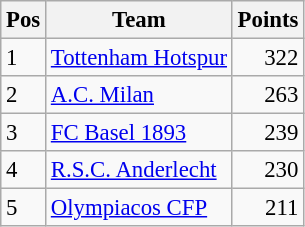<table class="wikitable" style="font-size: 95%;">
<tr>
<th>Pos</th>
<th>Team</th>
<th>Points</th>
</tr>
<tr>
<td>1</td>
<td> <a href='#'>Tottenham Hotspur</a></td>
<td align="right">322</td>
</tr>
<tr>
<td>2</td>
<td> <a href='#'>A.C. Milan</a></td>
<td align="right">263</td>
</tr>
<tr>
<td>3</td>
<td> <a href='#'>FC Basel 1893</a></td>
<td align="right">239</td>
</tr>
<tr>
<td>4</td>
<td> <a href='#'>R.S.C. Anderlecht</a></td>
<td align="right">230</td>
</tr>
<tr>
<td>5</td>
<td> <a href='#'>Olympiacos CFP</a></td>
<td align="right">211</td>
</tr>
</table>
